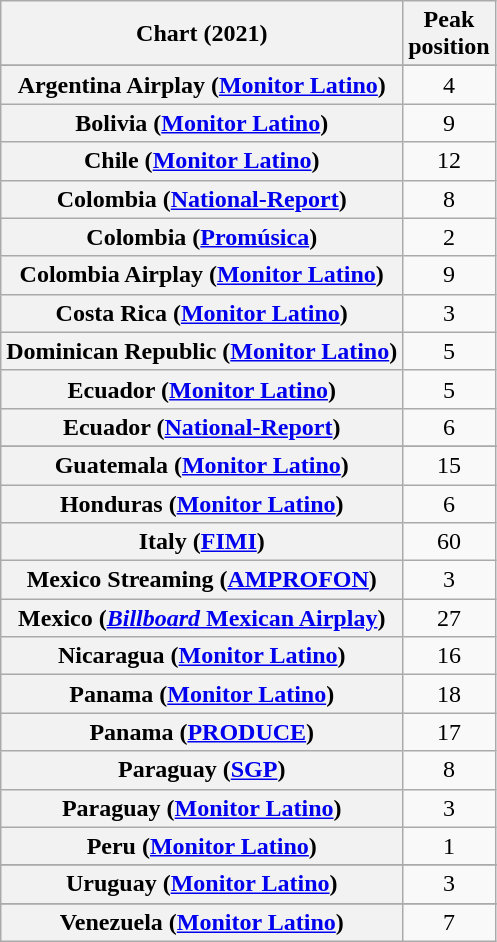<table class="wikitable sortable plainrowheaders" style="text-align:center">
<tr>
<th scope="col">Chart (2021)</th>
<th scope="col">Peak<br>position</th>
</tr>
<tr>
</tr>
<tr>
<th scope="row">Argentina Airplay (<a href='#'>Monitor Latino</a>)</th>
<td>4</td>
</tr>
<tr>
<th scope="row">Bolivia (<a href='#'>Monitor Latino</a>)</th>
<td>9</td>
</tr>
<tr>
<th scope="row">Chile (<a href='#'>Monitor Latino</a>)</th>
<td>12</td>
</tr>
<tr>
<th scope="row">Colombia (<a href='#'>National-Report</a>)</th>
<td>8</td>
</tr>
<tr>
<th scope="row">Colombia (<a href='#'>Promúsica</a>)</th>
<td>2</td>
</tr>
<tr>
<th scope="row">Colombia Airplay (<a href='#'>Monitor Latino</a>)</th>
<td>9</td>
</tr>
<tr>
<th scope="row">Costa Rica (<a href='#'>Monitor Latino</a>)</th>
<td>3</td>
</tr>
<tr>
<th scope="row">Dominican Republic (<a href='#'>Monitor Latino</a>)</th>
<td>5</td>
</tr>
<tr>
<th scope="row">Ecuador (<a href='#'>Monitor Latino</a>)</th>
<td>5</td>
</tr>
<tr>
<th scope="row">Ecuador (<a href='#'>National-Report</a>)</th>
<td>6</td>
</tr>
<tr>
</tr>
<tr>
<th scope="row">Guatemala (<a href='#'>Monitor Latino</a>)</th>
<td>15</td>
</tr>
<tr>
<th scope="row">Honduras (<a href='#'>Monitor Latino</a>)</th>
<td>6</td>
</tr>
<tr>
<th scope="row">Italy (<a href='#'>FIMI</a>)</th>
<td>60</td>
</tr>
<tr>
<th scope="row">Mexico Streaming (<a href='#'>AMPROFON</a>)</th>
<td>3</td>
</tr>
<tr>
<th scope="row">Mexico (<a href='#'><em>Billboard</em> Mexican Airplay</a>)</th>
<td>27</td>
</tr>
<tr>
<th scope="row">Nicaragua (<a href='#'>Monitor Latino</a>)</th>
<td>16</td>
</tr>
<tr>
<th scope="row">Panama (<a href='#'>Monitor Latino</a>)</th>
<td>18</td>
</tr>
<tr>
<th scope="row">Panama (<a href='#'>PRODUCE</a>)</th>
<td>17</td>
</tr>
<tr>
<th scope="row">Paraguay (<a href='#'>SGP</a>)</th>
<td>8</td>
</tr>
<tr>
<th scope="row">Paraguay (<a href='#'>Monitor Latino</a>)</th>
<td>3</td>
</tr>
<tr>
<th scope="row">Peru (<a href='#'>Monitor Latino</a>)</th>
<td>1</td>
</tr>
<tr>
</tr>
<tr>
</tr>
<tr>
</tr>
<tr>
<th scope="row">Uruguay (<a href='#'>Monitor Latino</a>)</th>
<td>3</td>
</tr>
<tr>
</tr>
<tr>
</tr>
<tr>
<th scope="row">Venezuela (<a href='#'>Monitor Latino</a>)</th>
<td>7</td>
</tr>
</table>
